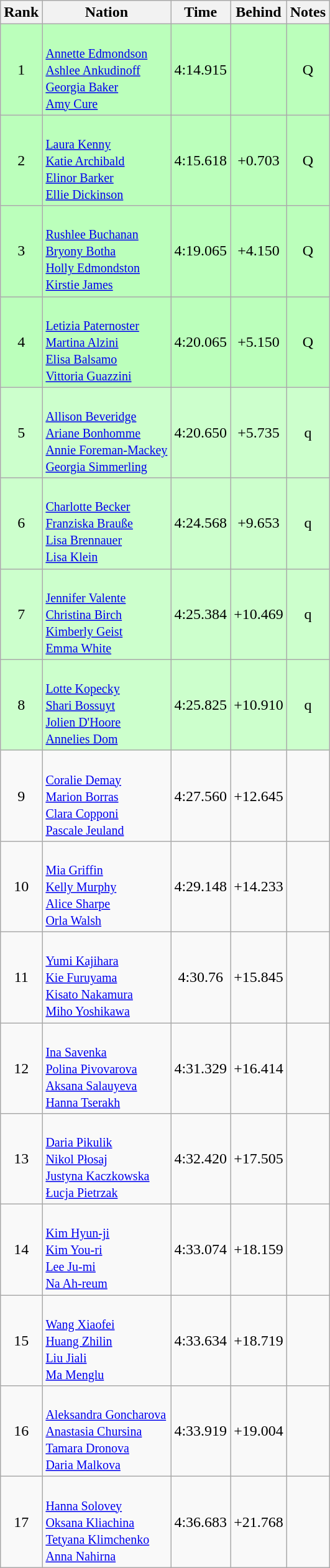<table class="wikitable sortable" style="text-align:center">
<tr>
<th>Rank</th>
<th>Nation</th>
<th>Time</th>
<th>Behind</th>
<th>Notes</th>
</tr>
<tr bgcolor=bbffbb>
<td>1</td>
<td align=left><br><small><a href='#'>Annette Edmondson</a><br><a href='#'>Ashlee Ankudinoff</a><br><a href='#'>Georgia Baker</a><br><a href='#'>Amy Cure</a></small></td>
<td>4:14.915</td>
<td></td>
<td>Q</td>
</tr>
<tr bgcolor=bbffbb>
<td>2</td>
<td align=left><br><small><a href='#'>Laura Kenny</a><br><a href='#'>Katie Archibald</a><br><a href='#'>Elinor Barker</a><br><a href='#'>Ellie Dickinson</a></small></td>
<td>4:15.618</td>
<td>+0.703</td>
<td>Q</td>
</tr>
<tr bgcolor=bbffbb>
<td>3</td>
<td align=left><br><small><a href='#'>Rushlee Buchanan</a><br><a href='#'>Bryony Botha</a><br><a href='#'>Holly Edmondston</a><br><a href='#'>Kirstie James</a></small></td>
<td>4:19.065</td>
<td>+4.150</td>
<td>Q</td>
</tr>
<tr bgcolor=bbffbb>
<td>4</td>
<td align=left><br><small><a href='#'>Letizia Paternoster</a><br><a href='#'>Martina Alzini</a><br><a href='#'>Elisa Balsamo</a><br><a href='#'>Vittoria Guazzini</a> </small></td>
<td>4:20.065</td>
<td>+5.150</td>
<td>Q</td>
</tr>
<tr bgcolor=ccffcc>
<td>5</td>
<td align=left><br><small><a href='#'>Allison Beveridge</a><br><a href='#'>Ariane Bonhomme</a><br><a href='#'>Annie Foreman-Mackey</a><br><a href='#'>Georgia Simmerling</a> </small></td>
<td>4:20.650</td>
<td>+5.735</td>
<td>q</td>
</tr>
<tr bgcolor=ccffcc>
<td>6</td>
<td align=left><br><small><a href='#'>Charlotte Becker</a><br><a href='#'>Franziska Brauße</a><br><a href='#'>Lisa Brennauer</a><br><a href='#'>Lisa Klein</a></small></td>
<td>4:24.568</td>
<td>+9.653</td>
<td>q</td>
</tr>
<tr bgcolor=ccffcc>
<td>7</td>
<td align=left><br><small><a href='#'>Jennifer Valente</a><br><a href='#'>Christina Birch</a><br><a href='#'>Kimberly Geist</a><br><a href='#'>Emma White</a> </small></td>
<td>4:25.384</td>
<td>+10.469</td>
<td>q</td>
</tr>
<tr bgcolor=ccffcc>
<td>8</td>
<td align=left><br><small><a href='#'>Lotte Kopecky</a><br><a href='#'>Shari Bossuyt</a><br><a href='#'>Jolien D'Hoore</a><br><a href='#'>Annelies Dom</a></small></td>
<td>4:25.825</td>
<td>+10.910</td>
<td>q</td>
</tr>
<tr>
<td>9</td>
<td align=left><br><small><a href='#'>Coralie Demay</a><br><a href='#'>Marion Borras</a><br><a href='#'>Clara Copponi</a><br><a href='#'>Pascale Jeuland</a> </small></td>
<td>4:27.560</td>
<td>+12.645</td>
<td></td>
</tr>
<tr>
<td>10</td>
<td align=left><br><small><a href='#'>Mia Griffin</a><br><a href='#'>Kelly Murphy</a><br><a href='#'>Alice Sharpe</a><br><a href='#'>Orla Walsh</a> </small></td>
<td>4:29.148</td>
<td>+14.233</td>
<td></td>
</tr>
<tr>
<td>11</td>
<td align=left><br><small><a href='#'>Yumi Kajihara</a><br><a href='#'>Kie Furuyama</a><br><a href='#'>Kisato Nakamura</a><br><a href='#'>Miho Yoshikawa</a></small></td>
<td>4:30.76</td>
<td>+15.845</td>
<td></td>
</tr>
<tr>
<td>12</td>
<td align=left><br><small><a href='#'>Ina Savenka</a><br><a href='#'>Polina Pivovarova</a><br><a href='#'>Aksana Salauyeva</a><br><a href='#'>Hanna Tserakh</a> </small></td>
<td>4:31.329</td>
<td>+16.414</td>
<td></td>
</tr>
<tr>
<td>13</td>
<td align=left><br><small><a href='#'>Daria Pikulik</a><br><a href='#'>Nikol Płosaj</a><br><a href='#'>Justyna Kaczkowska</a><br><a href='#'>Łucja Pietrzak</a></small></td>
<td>4:32.420</td>
<td>+17.505</td>
<td></td>
</tr>
<tr>
<td>14</td>
<td align=left><br><small><a href='#'>Kim Hyun-ji</a><br><a href='#'>Kim You-ri</a><br><a href='#'>Lee Ju-mi</a><br><a href='#'>Na Ah-reum</a> </small></td>
<td>4:33.074</td>
<td>+18.159</td>
<td></td>
</tr>
<tr>
<td>15</td>
<td align=left><br><small><a href='#'>Wang Xiaofei</a><br><a href='#'>Huang Zhilin</a><br><a href='#'>Liu Jiali</a><br><a href='#'>Ma Menglu</a> </small></td>
<td>4:33.634</td>
<td>+18.719</td>
<td></td>
</tr>
<tr>
<td>16</td>
<td align=left><br><small><a href='#'>Aleksandra Goncharova</a><br><a href='#'>Anastasia Chursina</a><br><a href='#'>Tamara Dronova</a><br><a href='#'>Daria Malkova</a> </small></td>
<td>4:33.919</td>
<td>+19.004</td>
<td></td>
</tr>
<tr>
<td>17</td>
<td align=left><br><small><a href='#'>Hanna Solovey</a><br><a href='#'>Oksana Kliachina</a><br><a href='#'>Tetyana Klimchenko</a><br><a href='#'>Anna Nahirna</a></small></td>
<td>4:36.683</td>
<td>+21.768</td>
<td></td>
</tr>
</table>
